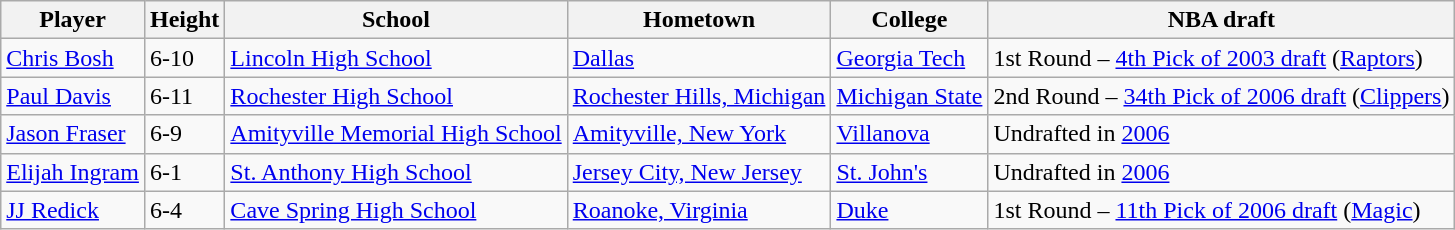<table class="wikitable">
<tr>
<th>Player</th>
<th>Height</th>
<th>School</th>
<th>Hometown</th>
<th>College</th>
<th>NBA draft</th>
</tr>
<tr>
<td><a href='#'>Chris Bosh</a></td>
<td>6-10</td>
<td><a href='#'>Lincoln High School</a></td>
<td><a href='#'>Dallas</a></td>
<td><a href='#'>Georgia Tech</a></td>
<td>1st Round – <a href='#'>4th Pick of 2003 draft</a> (<a href='#'>Raptors</a>)</td>
</tr>
<tr>
<td><a href='#'>Paul Davis</a></td>
<td>6-11</td>
<td><a href='#'>Rochester High School</a></td>
<td><a href='#'>Rochester Hills, Michigan</a></td>
<td><a href='#'>Michigan State</a></td>
<td>2nd Round – <a href='#'>34th Pick of 2006 draft</a> (<a href='#'>Clippers</a>)</td>
</tr>
<tr>
<td><a href='#'>Jason Fraser</a></td>
<td>6-9</td>
<td><a href='#'>Amityville Memorial High School</a></td>
<td><a href='#'>Amityville, New York</a></td>
<td><a href='#'>Villanova</a></td>
<td>Undrafted in <a href='#'>2006</a></td>
</tr>
<tr>
<td><a href='#'>Elijah Ingram</a></td>
<td>6-1</td>
<td><a href='#'>St. Anthony High School</a></td>
<td><a href='#'>Jersey City, New Jersey</a></td>
<td><a href='#'>St. John's</a></td>
<td>Undrafted in <a href='#'>2006</a></td>
</tr>
<tr>
<td><a href='#'>JJ Redick</a></td>
<td>6-4</td>
<td><a href='#'>Cave Spring High School</a></td>
<td><a href='#'>Roanoke, Virginia</a></td>
<td><a href='#'>Duke</a></td>
<td>1st Round – <a href='#'>11th Pick of 2006 draft</a> (<a href='#'>Magic</a>)</td>
</tr>
</table>
